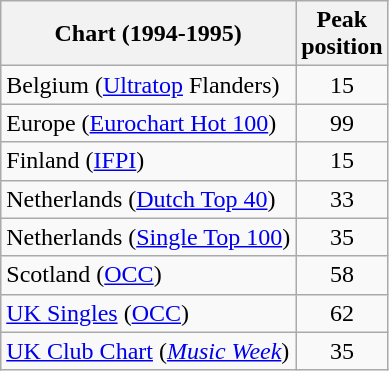<table class="wikitable sortable">
<tr>
<th>Chart (1994-1995)</th>
<th>Peak<br>position</th>
</tr>
<tr>
<td>Belgium (<a href='#'>Ultratop</a> Flanders)</td>
<td align="center">15</td>
</tr>
<tr>
<td>Europe (<a href='#'>Eurochart Hot 100</a>)</td>
<td align="center">99</td>
</tr>
<tr>
<td>Finland (<a href='#'>IFPI</a>)</td>
<td align="center">15</td>
</tr>
<tr>
<td>Netherlands (<a href='#'>Dutch Top 40</a>)</td>
<td align="center">33</td>
</tr>
<tr>
<td>Netherlands (<a href='#'>Single Top 100</a>)</td>
<td align="center">35</td>
</tr>
<tr>
<td>Scotland (<a href='#'>OCC</a>)</td>
<td align="center">58</td>
</tr>
<tr>
<td><a href='#'>UK Singles</a> (<a href='#'>OCC</a>)</td>
<td align="center">62</td>
</tr>
<tr>
<td><a href='#'>UK Club Chart</a> (<em><a href='#'>Music Week</a></em>)</td>
<td align="center">35</td>
</tr>
</table>
